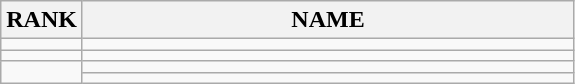<table class="wikitable">
<tr>
<th>RANK</th>
<th style="width: 20em">NAME</th>
</tr>
<tr>
<td align="center"></td>
<td></td>
</tr>
<tr>
<td align="center"></td>
<td></td>
</tr>
<tr>
<td rowspan=2 align="center"></td>
<td></td>
</tr>
<tr>
<td></td>
</tr>
</table>
